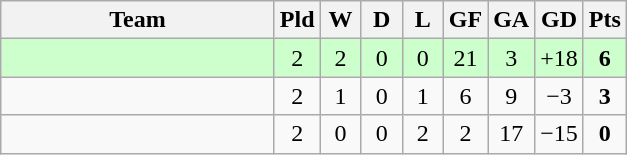<table class="wikitable" style="text-align:center">
<tr>
<th width=175>Team</th>
<th width=20>Pld</th>
<th width=20>W</th>
<th width=20>D</th>
<th width=20>L</th>
<th width=20>GF</th>
<th width=20>GA</th>
<th width=20>GD</th>
<th width=20>Pts</th>
</tr>
<tr bgcolor=ccffcc>
<td align=left></td>
<td>2</td>
<td>2</td>
<td>0</td>
<td>0</td>
<td>21</td>
<td>3</td>
<td>+18</td>
<td><strong>6</strong></td>
</tr>
<tr>
<td align=left></td>
<td>2</td>
<td>1</td>
<td>0</td>
<td>1</td>
<td>6</td>
<td>9</td>
<td>−3</td>
<td><strong>3</strong></td>
</tr>
<tr>
<td align=left></td>
<td>2</td>
<td>0</td>
<td>0</td>
<td>2</td>
<td>2</td>
<td>17</td>
<td>−15</td>
<td><strong>0</strong></td>
</tr>
</table>
